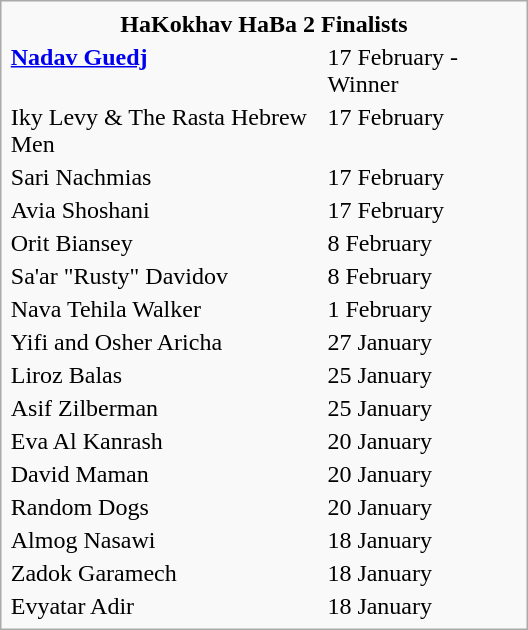<table class="infobox" style="width:22em">
<tr>
<th colspan=2 style="text-align:center">HaKokhav HaBa 2 Finalists<br></th>
</tr>
<tr>
<td><strong><a href='#'>Nadav Guedj</a></strong></td>
<td>17 February - Winner</td>
</tr>
<tr>
<td>Iky Levy & The Rasta Hebrew Men</td>
<td>17 February</td>
</tr>
<tr>
<td>Sari Nachmias</td>
<td>17 February</td>
</tr>
<tr>
<td>Avia Shoshani</td>
<td>17 February</td>
</tr>
<tr>
<td>Orit Biansey</td>
<td>8 February</td>
</tr>
<tr>
<td>Sa'ar "Rusty" Davidov</td>
<td>8 February</td>
</tr>
<tr>
<td>Nava Tehila Walker</td>
<td>1 February</td>
</tr>
<tr>
<td>Yifi and Osher Aricha</td>
<td>27 January</td>
</tr>
<tr>
<td>Liroz Balas</td>
<td>25 January</td>
</tr>
<tr>
<td>Asif Zilberman</td>
<td>25 January</td>
</tr>
<tr>
<td>Eva Al Kanrash</td>
<td>20 January</td>
</tr>
<tr>
<td>David Maman</td>
<td>20 January</td>
</tr>
<tr>
<td>Random Dogs</td>
<td>20 January</td>
</tr>
<tr>
<td>Almog Nasawi</td>
<td>18 January</td>
</tr>
<tr>
<td>Zadok Garamech</td>
<td>18 January</td>
</tr>
<tr>
<td>Evyatar Adir</td>
<td>18 January</td>
</tr>
</table>
